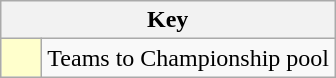<table class="wikitable" style="text-align: center;">
<tr>
<th colspan=2>Key</th>
</tr>
<tr>
<td style="background:#ffffcc; width:20px;"></td>
<td align=left>Teams to Championship pool</td>
</tr>
</table>
